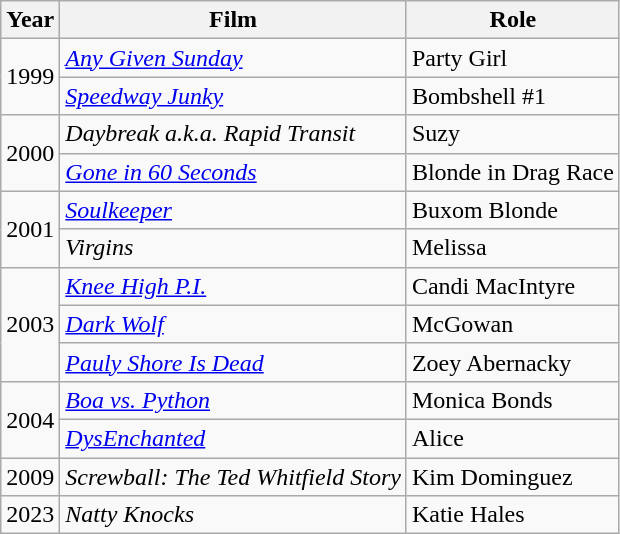<table class="wikitable sortable">
<tr>
<th>Year</th>
<th>Film</th>
<th>Role</th>
</tr>
<tr>
<td rowspan="2">1999</td>
<td><em><a href='#'>Any Given Sunday</a></em></td>
<td>Party Girl</td>
</tr>
<tr>
<td><em><a href='#'>Speedway Junky</a></em></td>
<td>Bombshell #1</td>
</tr>
<tr>
<td rowspan="2">2000</td>
<td><em>Daybreak a.k.a. Rapid Transit</em></td>
<td>Suzy</td>
</tr>
<tr>
<td><em><a href='#'>Gone in 60 Seconds</a></em></td>
<td>Blonde in Drag Race</td>
</tr>
<tr>
<td rowspan="2">2001</td>
<td><em><a href='#'>Soulkeeper</a></em></td>
<td>Buxom Blonde</td>
</tr>
<tr>
<td><em>Virgins</em></td>
<td>Melissa</td>
</tr>
<tr>
<td rowspan="3">2003</td>
<td><em><a href='#'>Knee High P.I.</a></em></td>
<td>Candi MacIntyre</td>
</tr>
<tr>
<td><em><a href='#'>Dark Wolf</a></em></td>
<td>McGowan</td>
</tr>
<tr>
<td><em><a href='#'>Pauly Shore Is Dead</a></em></td>
<td>Zoey Abernacky</td>
</tr>
<tr>
<td rowspan="2">2004</td>
<td><em><a href='#'>Boa vs. Python</a></em></td>
<td>Monica Bonds</td>
</tr>
<tr>
<td><em><a href='#'>DysEnchanted</a></em></td>
<td>Alice</td>
</tr>
<tr>
<td>2009</td>
<td><em>Screwball: The Ted Whitfield Story</em></td>
<td>Kim Dominguez</td>
</tr>
<tr>
<td>2023</td>
<td><em>Natty Knocks</em></td>
<td>Katie Hales</td>
</tr>
</table>
